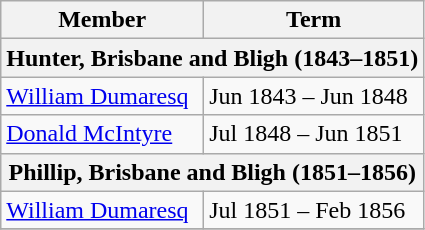<table class="wikitable">
<tr>
<th>Member</th>
<th>Term</th>
</tr>
<tr>
<th colspan="2">Hunter, Brisbane and Bligh (1843–1851)</th>
</tr>
<tr>
<td><a href='#'>William Dumaresq</a></td>
<td>Jun 1843 – Jun 1848</td>
</tr>
<tr>
<td><a href='#'>Donald McIntyre</a></td>
<td>Jul 1848 – Jun 1851</td>
</tr>
<tr>
<th colspan="2">Phillip, Brisbane and Bligh (1851–1856)</th>
</tr>
<tr>
<td><a href='#'>William Dumaresq</a></td>
<td>Jul 1851 – Feb 1856</td>
</tr>
<tr>
</tr>
</table>
